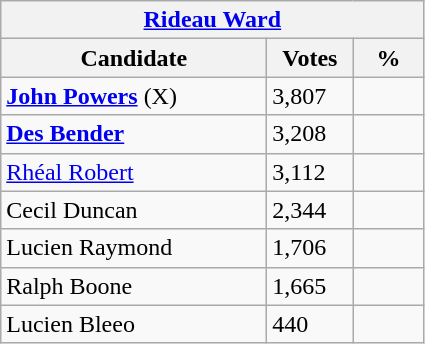<table class="wikitable">
<tr>
<th colspan="3"><a href='#'>Rideau Ward</a></th>
</tr>
<tr>
<th style="width: 170px">Candidate</th>
<th style="width: 50px">Votes</th>
<th style="width: 40px">%</th>
</tr>
<tr>
<td><strong><a href='#'>John Powers</a></strong> (X)</td>
<td>3,807</td>
<td></td>
</tr>
<tr>
<td><strong><a href='#'>Des Bender</a></strong></td>
<td>3,208</td>
<td></td>
</tr>
<tr>
<td><a href='#'>Rhéal Robert</a></td>
<td>3,112</td>
<td></td>
</tr>
<tr>
<td>Cecil Duncan</td>
<td>2,344</td>
<td></td>
</tr>
<tr>
<td>Lucien Raymond</td>
<td>1,706</td>
<td></td>
</tr>
<tr>
<td>Ralph Boone</td>
<td>1,665</td>
<td></td>
</tr>
<tr>
<td>Lucien Bleeo</td>
<td>440</td>
<td></td>
</tr>
</table>
